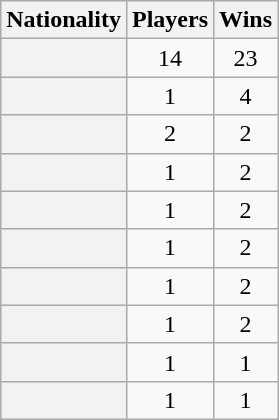<table class="wikitable sortable plainrowheaders" style=text-align:center>
<tr>
<th scope=col>Nationality</th>
<th scope=col>Players</th>
<th scope=col>Wins</th>
</tr>
<tr>
<th scope=row></th>
<td>14</td>
<td>23</td>
</tr>
<tr>
<th scope=row></th>
<td>1</td>
<td>4</td>
</tr>
<tr>
<th scope=row></th>
<td>2</td>
<td>2</td>
</tr>
<tr>
<th scope=row></th>
<td>1</td>
<td>2</td>
</tr>
<tr>
<th scope=row></th>
<td>1</td>
<td>2</td>
</tr>
<tr>
<th scope=row></th>
<td>1</td>
<td>2</td>
</tr>
<tr>
<th scope=row></th>
<td>1</td>
<td>2</td>
</tr>
<tr>
<th scope=row></th>
<td>1</td>
<td>2</td>
</tr>
<tr>
<th scope=row></th>
<td>1</td>
<td>1</td>
</tr>
<tr>
<th scope=row></th>
<td>1</td>
<td>1</td>
</tr>
</table>
